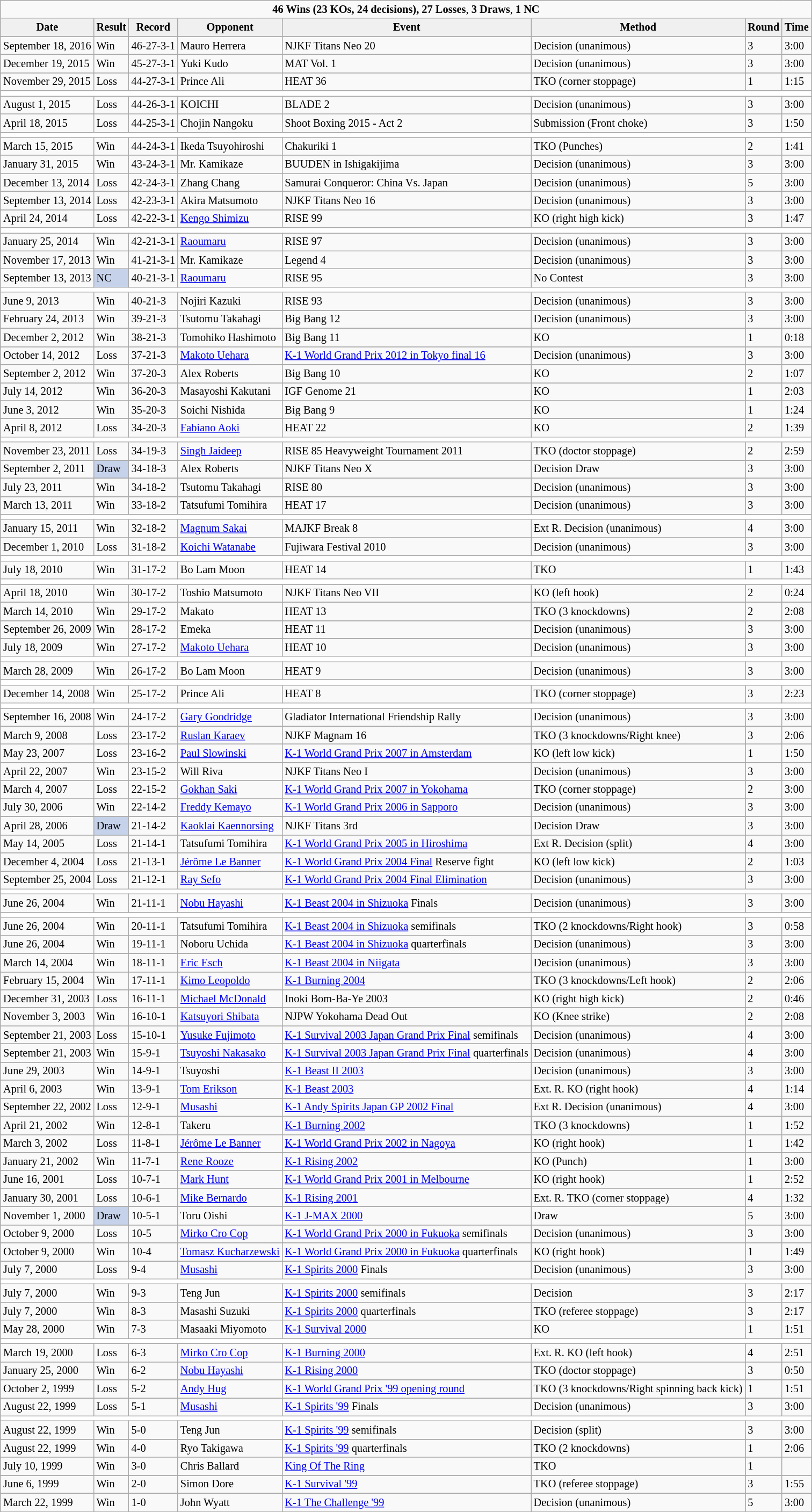<table class="wikitable" style="margin:0.5em auto; font-size:85%">
<tr>
<td style="text-align: center" colspan=8><strong>46 Wins</strong> <strong>(23 KOs, 24 decisions),</strong> <strong>27 Losses</strong>, <strong>3 Draws</strong>, <strong>1 NC</strong></td>
</tr>
<tr>
<th style="border-style: none none solid solid; background: #f0f0f0">Date</th>
<th style="border-style: none none solid solid; background: #f0f0f0">Result</th>
<th style="border-style: none none solid solid; background: #f0f0f0">Record</th>
<th style="border-style: none none solid solid; background: #f0f0f0">Opponent</th>
<th style="border-style: none none solid solid; background: #f0f0f0">Event</th>
<th style="border-style: none none solid solid; background: #f0f0f0">Method</th>
<th style="border-style: none none solid solid; background: #f0f0f0">Round</th>
<th style="border-style: none none solid solid; background: #f0f0f0">Time</th>
</tr>
<tr>
</tr>
<tr>
<td>September 18, 2016</td>
<td>Win</td>
<td>46-27-3-1</td>
<td> Mauro Herrera</td>
<td>NJKF Titans Neo 20</td>
<td>Decision (unanimous)</td>
<td>3</td>
<td>3:00</td>
</tr>
<tr>
</tr>
<tr>
<td>December 19, 2015</td>
<td>Win</td>
<td>45-27-3-1</td>
<td> Yuki Kudo</td>
<td>MAT Vol. 1</td>
<td>Decision (unanimous)</td>
<td>3</td>
<td>3:00</td>
</tr>
<tr>
</tr>
<tr>
<td>November 29, 2015</td>
<td>Loss</td>
<td>44-27-3-1</td>
<td> Prince Ali</td>
<td>HEAT 36</td>
<td>TKO (corner stoppage)</td>
<td>1</td>
<td>1:15</td>
</tr>
<tr>
<th style=background:white colspan=9></th>
</tr>
<tr>
<td>August 1, 2015</td>
<td>Loss</td>
<td>44-26-3-1</td>
<td> KOICHI</td>
<td>BLADE 2</td>
<td>Decision (unanimous)</td>
<td>3</td>
<td>3:00</td>
</tr>
<tr>
</tr>
<tr>
<td>April 18, 2015</td>
<td>Loss</td>
<td>44-25-3-1</td>
<td> Chojin Nangoku</td>
<td>Shoot Boxing 2015 - Act 2</td>
<td>Submission (Front choke)</td>
<td>3</td>
<td>1:50</td>
</tr>
<tr>
<th style=background:white colspan=9></th>
</tr>
<tr>
<td>March 15, 2015</td>
<td>Win</td>
<td>44-24-3-1</td>
<td> Ikeda Tsuyohiroshi</td>
<td>Chakuriki 1</td>
<td>TKO (Punches)</td>
<td>2</td>
<td>1:41</td>
</tr>
<tr>
</tr>
<tr>
<td>January 31, 2015</td>
<td>Win</td>
<td>43-24-3-1</td>
<td> Mr. Kamikaze</td>
<td>BUUDEN in Ishigakijima</td>
<td>Decision (unanimous)</td>
<td>3</td>
<td>3:00</td>
</tr>
<tr>
<td>December 13, 2014</td>
<td>Loss</td>
<td>42-24-3-1</td>
<td> Zhang Chang</td>
<td>Samurai Conqueror: China Vs. Japan</td>
<td>Decision (unanimous)</td>
<td>5</td>
<td>3:00</td>
</tr>
<tr>
</tr>
<tr>
<td>September 13, 2014</td>
<td>Loss</td>
<td>42-23-3-1</td>
<td> Akira Matsumoto</td>
<td>NJKF Titans Neo 16</td>
<td>Decision (unanimous)</td>
<td>3</td>
<td>3:00</td>
</tr>
<tr>
</tr>
<tr>
<td>April 24, 2014</td>
<td>Loss</td>
<td>42-22-3-1</td>
<td> <a href='#'>Kengo Shimizu</a></td>
<td>RISE 99 </td>
<td>KO (right high kick)</td>
<td>3</td>
<td>1:47</td>
</tr>
<tr>
<th style=background:white colspan=9></th>
</tr>
<tr>
<td>January 25, 2014</td>
<td>Win</td>
<td>42-21-3-1</td>
<td> <a href='#'>Raoumaru</a></td>
<td>RISE 97 </td>
<td>Decision (unanimous)</td>
<td>3</td>
<td>3:00</td>
</tr>
<tr>
<td>November 17, 2013</td>
<td>Win</td>
<td>41-21-3-1</td>
<td> Mr. Kamikaze</td>
<td>Legend 4</td>
<td>Decision (unanimous)</td>
<td>3</td>
<td>3:00</td>
</tr>
<tr>
<td>September 13, 2013</td>
<td style="background: #c5d2ea">NC</td>
<td>40-21-3-1</td>
<td> <a href='#'>Raoumaru</a></td>
<td>RISE 95 </td>
<td>No Contest</td>
<td>3</td>
<td>3:00</td>
</tr>
<tr>
<th style=background:white colspan=9></th>
</tr>
<tr>
<td>June 9, 2013</td>
<td>Win</td>
<td>40-21-3</td>
<td> Nojiri Kazuki</td>
<td>RISE 93</td>
<td>Decision (unanimous)</td>
<td>3</td>
<td>3:00</td>
</tr>
<tr>
</tr>
<tr>
<td>February 24, 2013</td>
<td>Win</td>
<td>39-21-3</td>
<td> Tsutomu Takahagi</td>
<td>Big Bang 12</td>
<td>Decision (unanimous)</td>
<td>3</td>
<td>3:00</td>
</tr>
<tr>
</tr>
<tr>
<td>December 2, 2012</td>
<td>Win</td>
<td>38-21-3</td>
<td> Tomohiko Hashimoto</td>
<td>Big Bang 11</td>
<td>KO</td>
<td>1</td>
<td>0:18</td>
</tr>
<tr>
</tr>
<tr>
<td>October 14, 2012</td>
<td>Loss</td>
<td>37-21-3</td>
<td> <a href='#'>Makoto Uehara</a></td>
<td><a href='#'>K-1 World Grand Prix 2012 in Tokyo final 16</a></td>
<td>Decision (unanimous)</td>
<td>3</td>
<td>3:00</td>
</tr>
<tr>
</tr>
<tr>
<td>September 2, 2012</td>
<td>Win</td>
<td>37-20-3</td>
<td> Alex Roberts</td>
<td>Big Bang 10</td>
<td>KO</td>
<td>2</td>
<td>1:07</td>
</tr>
<tr>
</tr>
<tr>
<td>July 14, 2012</td>
<td>Win</td>
<td>36-20-3</td>
<td> Masayoshi Kakutani</td>
<td>IGF Genome 21</td>
<td>KO</td>
<td>1</td>
<td>2:03</td>
</tr>
<tr>
</tr>
<tr>
<td>June 3, 2012</td>
<td>Win</td>
<td>35-20-3</td>
<td> Soichi Nishida</td>
<td>Big Bang 9</td>
<td>KO</td>
<td>1</td>
<td>1:24</td>
</tr>
<tr>
</tr>
<tr>
<td>April 8, 2012</td>
<td>Loss</td>
<td>34-20-3</td>
<td> <a href='#'>Fabiano Aoki</a></td>
<td>HEAT 22</td>
<td>KO</td>
<td>2</td>
<td>1:39</td>
</tr>
<tr>
<th style=background:white colspan=9></th>
</tr>
<tr>
<td>November 23, 2011</td>
<td>Loss</td>
<td>34-19-3</td>
<td> <a href='#'>Singh Jaideep</a></td>
<td>RISE 85 Heavyweight Tournament 2011</td>
<td>TKO (doctor stoppage)</td>
<td>2</td>
<td>2:59</td>
</tr>
<tr>
</tr>
<tr>
<td>September 2, 2011</td>
<td style="background: #c5d2ea">Draw</td>
<td>34-18-3</td>
<td> Alex Roberts</td>
<td>NJKF Titans Neo X</td>
<td>Decision Draw</td>
<td>3</td>
<td>3:00</td>
</tr>
<tr>
</tr>
<tr>
<td>July 23, 2011</td>
<td>Win</td>
<td>34-18-2</td>
<td> Tsutomu Takahagi</td>
<td>RISE 80</td>
<td>Decision (unanimous)</td>
<td>3</td>
<td>3:00</td>
</tr>
<tr>
</tr>
<tr>
<td>March 13, 2011</td>
<td>Win</td>
<td>33-18-2</td>
<td> Tatsufumi Tomihira</td>
<td>HEAT 17</td>
<td>Decision (unanimous)</td>
<td>3</td>
<td>3:00</td>
</tr>
<tr>
<th style=background:white colspan=9></th>
</tr>
<tr>
<td>January 15, 2011</td>
<td>Win</td>
<td>32-18-2</td>
<td> <a href='#'>Magnum Sakai</a></td>
<td>MAJKF Break 8</td>
<td>Ext R. Decision (unanimous)</td>
<td>4</td>
<td>3:00</td>
</tr>
<tr>
</tr>
<tr>
<td>December 1, 2010</td>
<td>Loss</td>
<td>31-18-2</td>
<td> <a href='#'>Koichi Watanabe</a></td>
<td>Fujiwara Festival 2010</td>
<td>Decision (unanimous)</td>
<td>3</td>
<td>3:00</td>
</tr>
<tr>
<th style=background:white colspan=9></th>
</tr>
<tr>
<td>July 18, 2010</td>
<td>Win</td>
<td>31-17-2</td>
<td> Bo Lam Moon</td>
<td>HEAT 14</td>
<td>TKO</td>
<td>1</td>
<td>1:43</td>
</tr>
<tr>
<th style=background:white colspan=9></th>
</tr>
<tr>
<td>April 18, 2010</td>
<td>Win</td>
<td>30-17-2</td>
<td> Toshio Matsumoto</td>
<td>NJKF Titans Neo VII</td>
<td>KO (left hook)</td>
<td>2</td>
<td>0:24</td>
</tr>
<tr>
</tr>
<tr>
<td>March 14, 2010</td>
<td>Win</td>
<td>29-17-2</td>
<td> Makato</td>
<td>HEAT 13</td>
<td>TKO (3 knockdowns)</td>
<td>2</td>
<td>2:08</td>
</tr>
<tr>
</tr>
<tr>
<td>September 26, 2009</td>
<td>Win</td>
<td>28-17-2</td>
<td> Emeka</td>
<td>HEAT 11</td>
<td>Decision (unanimous)</td>
<td>3</td>
<td>3:00</td>
</tr>
<tr>
</tr>
<tr>
<td>July 18, 2009</td>
<td>Win</td>
<td>27-17-2</td>
<td> <a href='#'>Makoto Uehara</a></td>
<td>HEAT 10</td>
<td>Decision (unanimous)</td>
<td>3</td>
<td>3:00</td>
</tr>
<tr>
<th style=background:white colspan=9></th>
</tr>
<tr>
<td>March 28, 2009</td>
<td>Win</td>
<td>26-17-2</td>
<td> Bo Lam Moon</td>
<td>HEAT 9</td>
<td>Decision (unanimous)</td>
<td>3</td>
<td>3:00</td>
</tr>
<tr>
<th style=background:white colspan=9></th>
</tr>
<tr>
<td>December 14, 2008</td>
<td>Win</td>
<td>25-17-2</td>
<td> Prince Ali</td>
<td>HEAT 8</td>
<td>TKO (corner stoppage)</td>
<td>3</td>
<td>2:23</td>
</tr>
<tr>
<th style=background:white colspan=9></th>
</tr>
<tr>
<td>September 16, 2008</td>
<td>Win</td>
<td>24-17-2</td>
<td> <a href='#'>Gary Goodridge</a></td>
<td>Gladiator International Friendship Rally</td>
<td>Decision (unanimous)</td>
<td>3</td>
<td>3:00</td>
</tr>
<tr>
</tr>
<tr>
<td>March 9, 2008</td>
<td>Loss</td>
<td>23-17-2</td>
<td> <a href='#'>Ruslan Karaev</a></td>
<td>NJKF Magnam 16</td>
<td>TKO (3 knockdowns/Right knee)</td>
<td>3</td>
<td>2:06</td>
</tr>
<tr>
</tr>
<tr>
<td>May 23, 2007</td>
<td>Loss</td>
<td>23-16-2</td>
<td> <a href='#'>Paul Slowinski</a></td>
<td><a href='#'>K-1 World Grand Prix 2007 in Amsterdam</a></td>
<td>KO (left low kick)</td>
<td>1</td>
<td>1:50</td>
</tr>
<tr>
</tr>
<tr>
<td>April 22, 2007</td>
<td>Win</td>
<td>23-15-2</td>
<td> Will Riva</td>
<td>NJKF Titans Neo I</td>
<td>Decision (unanimous)</td>
<td>3</td>
<td>3:00</td>
</tr>
<tr>
</tr>
<tr>
<td>March 4, 2007</td>
<td>Loss</td>
<td>22-15-2</td>
<td> <a href='#'>Gokhan Saki</a></td>
<td><a href='#'>K-1 World Grand Prix 2007 in Yokohama</a></td>
<td>TKO (corner stoppage)</td>
<td>2</td>
<td>3:00</td>
</tr>
<tr>
</tr>
<tr>
<td>July 30, 2006</td>
<td>Win</td>
<td>22-14-2</td>
<td> <a href='#'>Freddy Kemayo</a></td>
<td><a href='#'>K-1 World Grand Prix 2006 in Sapporo</a></td>
<td>Decision (unanimous)</td>
<td>3</td>
<td>3:00</td>
</tr>
<tr>
</tr>
<tr>
<td>April 28, 2006</td>
<td style="background: #c5d2ea">Draw</td>
<td>21-14-2</td>
<td> <a href='#'>Kaoklai Kaennorsing</a></td>
<td>NJKF Titans 3rd</td>
<td>Decision Draw</td>
<td>3</td>
<td>3:00</td>
</tr>
<tr>
</tr>
<tr>
<td>May 14, 2005</td>
<td>Loss</td>
<td>21-14-1</td>
<td> Tatsufumi Tomihira</td>
<td><a href='#'>K-1 World Grand Prix 2005 in Hiroshima</a></td>
<td>Ext R. Decision (split)</td>
<td>4</td>
<td>3:00</td>
</tr>
<tr>
</tr>
<tr>
<td>December 4, 2004</td>
<td>Loss</td>
<td>21-13-1</td>
<td> <a href='#'>Jérôme Le Banner</a></td>
<td><a href='#'>K-1 World Grand Prix 2004 Final</a> Reserve fight</td>
<td>KO (left low kick)</td>
<td>2</td>
<td>1:03</td>
</tr>
<tr>
</tr>
<tr>
<td>September 25, 2004</td>
<td>Loss</td>
<td>21-12-1</td>
<td> <a href='#'>Ray Sefo</a></td>
<td><a href='#'>K-1 World Grand Prix 2004 Final Elimination</a></td>
<td>Decision (unanimous)</td>
<td>3</td>
<td>3:00</td>
</tr>
<tr>
<th style=background:white colspan=9></th>
</tr>
<tr>
<td>June 26, 2004</td>
<td>Win</td>
<td>21-11-1</td>
<td> <a href='#'>Nobu Hayashi</a></td>
<td><a href='#'>K-1 Beast 2004 in Shizuoka</a> Finals</td>
<td>Decision (unanimous)</td>
<td>3</td>
<td>3:00</td>
</tr>
<tr>
<th style=background:white colspan=9></th>
</tr>
<tr>
<td>June 26, 2004</td>
<td>Win</td>
<td>20-11-1</td>
<td> Tatsufumi Tomihira</td>
<td><a href='#'>K-1 Beast 2004 in Shizuoka</a> semifinals</td>
<td>TKO (2 knockdowns/Right hook)</td>
<td>3</td>
<td>0:58</td>
</tr>
<tr>
</tr>
<tr>
<td>June 26, 2004</td>
<td>Win</td>
<td>19-11-1</td>
<td> Noboru Uchida</td>
<td><a href='#'>K-1 Beast 2004 in Shizuoka</a> quarterfinals</td>
<td>Decision (unanimous)</td>
<td>3</td>
<td>3:00</td>
</tr>
<tr>
</tr>
<tr>
<td>March 14, 2004</td>
<td>Win</td>
<td>18-11-1</td>
<td> <a href='#'>Eric Esch</a></td>
<td><a href='#'>K-1 Beast 2004 in Niigata</a></td>
<td>Decision (unanimous)</td>
<td>3</td>
<td>3:00</td>
</tr>
<tr>
</tr>
<tr>
<td>February 15, 2004</td>
<td>Win</td>
<td>17-11-1</td>
<td> <a href='#'>Kimo Leopoldo</a></td>
<td><a href='#'>K-1 Burning 2004</a></td>
<td>TKO (3 knockdowns/Left hook)</td>
<td>2</td>
<td>2:06</td>
</tr>
<tr>
</tr>
<tr>
<td>December 31, 2003</td>
<td>Loss</td>
<td>16-11-1</td>
<td> <a href='#'>Michael McDonald</a></td>
<td>Inoki Bom-Ba-Ye 2003</td>
<td>KO (right high kick)</td>
<td>2</td>
<td>0:46</td>
</tr>
<tr>
</tr>
<tr>
<td>November 3, 2003</td>
<td>Win</td>
<td>16-10-1</td>
<td> <a href='#'>Katsuyori Shibata</a></td>
<td>NJPW Yokohama Dead Out</td>
<td>KO (Knee strike)</td>
<td>2</td>
<td>2:08</td>
</tr>
<tr>
</tr>
<tr>
<td>September 21, 2003</td>
<td>Loss</td>
<td>15-10-1</td>
<td> <a href='#'>Yusuke Fujimoto</a></td>
<td><a href='#'>K-1 Survival 2003 Japan Grand Prix Final</a> semifinals</td>
<td>Decision (unanimous)</td>
<td>4</td>
<td>3:00</td>
</tr>
<tr>
</tr>
<tr>
<td>September 21, 2003</td>
<td>Win</td>
<td>15-9-1</td>
<td> <a href='#'>Tsuyoshi Nakasako</a></td>
<td><a href='#'>K-1 Survival 2003 Japan Grand Prix Final</a> quarterfinals</td>
<td>Decision (unanimous)</td>
<td>4</td>
<td>3:00</td>
</tr>
<tr>
</tr>
<tr>
<td>June 29, 2003</td>
<td>Win</td>
<td>14-9-1</td>
<td> Tsuyoshi</td>
<td><a href='#'>K-1 Beast II 2003</a></td>
<td>Decision (unanimous)</td>
<td>3</td>
<td>3:00</td>
</tr>
<tr>
</tr>
<tr>
<td>April 6, 2003</td>
<td>Win</td>
<td>13-9-1</td>
<td> <a href='#'>Tom Erikson</a></td>
<td><a href='#'>K-1 Beast 2003</a></td>
<td>Ext. R. KO (right hook)</td>
<td>4</td>
<td>1:14</td>
</tr>
<tr>
</tr>
<tr>
<td>September 22, 2002</td>
<td>Loss</td>
<td>12-9-1</td>
<td> <a href='#'>Musashi</a></td>
<td><a href='#'>K-1 Andy Spirits Japan GP 2002 Final</a></td>
<td>Ext R. Decision (unanimous)</td>
<td>4</td>
<td>3:00</td>
</tr>
<tr>
<td>April 21, 2002</td>
<td>Win</td>
<td>12-8-1</td>
<td> Takeru</td>
<td><a href='#'>K-1 Burning 2002</a></td>
<td>TKO (3 knockdowns)</td>
<td>1</td>
<td>1:52</td>
</tr>
<tr>
<td>March 3, 2002</td>
<td>Loss</td>
<td>11-8-1</td>
<td> <a href='#'>Jérôme Le Banner</a></td>
<td><a href='#'>K-1 World Grand Prix 2002 in Nagoya</a></td>
<td>KO (right hook)</td>
<td>1</td>
<td>1:42</td>
</tr>
<tr>
</tr>
<tr>
<td>January 21, 2002</td>
<td>Win</td>
<td>11-7-1</td>
<td> <a href='#'>Rene Rooze</a></td>
<td><a href='#'>K-1 Rising 2002</a></td>
<td>KO (Punch)</td>
<td>1</td>
<td>3:00</td>
</tr>
<tr>
</tr>
<tr>
<td>June 16, 2001</td>
<td>Loss</td>
<td>10-7-1</td>
<td> <a href='#'>Mark Hunt</a></td>
<td><a href='#'>K-1 World Grand Prix 2001 in Melbourne</a></td>
<td>KO (right hook)</td>
<td>1</td>
<td>2:52</td>
</tr>
<tr>
</tr>
<tr>
<td>January 30, 2001</td>
<td>Loss</td>
<td>10-6-1</td>
<td> <a href='#'>Mike Bernardo</a></td>
<td><a href='#'>K-1 Rising 2001</a></td>
<td>Ext. R. TKO (corner stoppage)</td>
<td>4</td>
<td>1:32</td>
</tr>
<tr>
</tr>
<tr>
<td>November 1, 2000</td>
<td style="background: #c5d2ea">Draw</td>
<td>10-5-1</td>
<td> Toru Oishi</td>
<td><a href='#'>K-1 J-MAX 2000</a></td>
<td>Draw</td>
<td>5</td>
<td>3:00</td>
</tr>
<tr>
</tr>
<tr>
<td>October 9, 2000</td>
<td>Loss</td>
<td>10-5</td>
<td> <a href='#'>Mirko Cro Cop</a></td>
<td><a href='#'>K-1 World Grand Prix 2000 in Fukuoka</a> semifinals</td>
<td>Decision (unanimous)</td>
<td>3</td>
<td>3:00</td>
</tr>
<tr>
</tr>
<tr>
<td>October 9, 2000</td>
<td>Win</td>
<td>10-4</td>
<td> <a href='#'>Tomasz Kucharzewski</a></td>
<td><a href='#'>K-1 World Grand Prix 2000 in Fukuoka</a> quarterfinals</td>
<td>KO (right hook)</td>
<td>1</td>
<td>1:49</td>
</tr>
<tr>
</tr>
<tr>
<td>July 7, 2000</td>
<td>Loss</td>
<td>9-4</td>
<td> <a href='#'>Musashi</a></td>
<td><a href='#'>K-1 Spirits 2000</a> Finals</td>
<td>Decision (unanimous)</td>
<td>3</td>
<td>3:00</td>
</tr>
<tr>
<th style=background:white colspan=9></th>
</tr>
<tr>
<td>July 7, 2000</td>
<td>Win</td>
<td>9-3</td>
<td> Teng Jun</td>
<td><a href='#'>K-1 Spirits 2000</a> semifinals</td>
<td>Decision</td>
<td>3</td>
<td>2:17</td>
</tr>
<tr>
<td>July 7, 2000</td>
<td>Win</td>
<td>8-3</td>
<td> Masashi Suzuki</td>
<td><a href='#'>K-1 Spirits 2000</a> quarterfinals</td>
<td>TKO (referee stoppage)</td>
<td>3</td>
<td>2:17</td>
</tr>
<tr>
<td>May 28, 2000</td>
<td>Win</td>
<td>7-3</td>
<td> Masaaki Miyomoto</td>
<td><a href='#'>K-1 Survival 2000</a></td>
<td>KO</td>
<td>1</td>
<td>1:51</td>
</tr>
<tr>
<th style=background:white colspan=9></th>
</tr>
<tr>
<td>March 19, 2000</td>
<td>Loss</td>
<td>6-3</td>
<td> <a href='#'>Mirko Cro Cop</a></td>
<td><a href='#'>K-1 Burning 2000</a></td>
<td>Ext. R. KO (left hook)</td>
<td>4</td>
<td>2:51</td>
</tr>
<tr>
</tr>
<tr>
<td>January 25, 2000</td>
<td>Win</td>
<td>6-2</td>
<td> <a href='#'>Nobu Hayashi</a></td>
<td><a href='#'>K-1 Rising 2000</a></td>
<td>TKO (doctor stoppage)</td>
<td>3</td>
<td>0:50</td>
</tr>
<tr>
</tr>
<tr>
<td>October 2, 1999</td>
<td>Loss</td>
<td>5-2</td>
<td> <a href='#'>Andy Hug</a></td>
<td><a href='#'>K-1 World Grand Prix '99 opening round</a></td>
<td>TKO (3 knockdowns/Right spinning back kick)</td>
<td>1</td>
<td>1:51</td>
</tr>
<tr>
</tr>
<tr>
<td>August 22, 1999</td>
<td>Loss</td>
<td>5-1</td>
<td> <a href='#'>Musashi</a></td>
<td><a href='#'>K-1 Spirits '99</a> Finals</td>
<td>Decision (unanimous)</td>
<td>3</td>
<td>3:00</td>
</tr>
<tr>
<th style=background:white colspan=9></th>
</tr>
<tr>
<td>August 22, 1999</td>
<td>Win</td>
<td>5-0</td>
<td> Teng Jun</td>
<td><a href='#'>K-1 Spirits '99</a> semifinals</td>
<td>Decision (split)</td>
<td>3</td>
<td>3:00</td>
</tr>
<tr>
</tr>
<tr>
<td>August 22, 1999</td>
<td>Win</td>
<td>4-0</td>
<td> Ryo Takigawa</td>
<td><a href='#'>K-1 Spirits '99</a> quarterfinals</td>
<td>TKO (2 knockdowns)</td>
<td>1</td>
<td>2:06</td>
</tr>
<tr>
</tr>
<tr>
<td>July 10, 1999</td>
<td>Win</td>
<td>3-0</td>
<td> Chris Ballard</td>
<td><a href='#'>King Of The Ring</a></td>
<td>TKO</td>
<td>1</td>
<td></td>
</tr>
<tr>
</tr>
<tr>
<td>June 6, 1999</td>
<td>Win</td>
<td>2-0</td>
<td> Simon Dore</td>
<td><a href='#'>K-1 Survival '99</a></td>
<td>TKO (referee stoppage)</td>
<td>3</td>
<td>1:55</td>
</tr>
<tr>
</tr>
<tr>
<td>March 22, 1999</td>
<td>Win</td>
<td>1-0</td>
<td> John Wyatt</td>
<td><a href='#'>K-1 The Challenge '99</a></td>
<td>Decision (unanimous)</td>
<td>5</td>
<td>3:00</td>
</tr>
<tr>
</tr>
</table>
